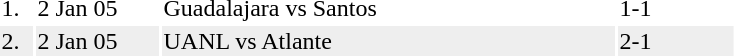<table>
<tr>
<td width="20">1.</td>
<td width="80">2 Jan 05</td>
<td width="300">Guadalajara vs Santos</td>
<td width="75">1-1</td>
</tr>
<tr bgcolor=#eeeeee>
<td>2.</td>
<td>2 Jan 05</td>
<td>UANL vs Atlante</td>
<td>2-1</td>
</tr>
</table>
